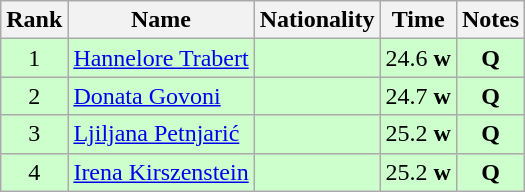<table class="wikitable sortable" style="text-align:center">
<tr>
<th>Rank</th>
<th>Name</th>
<th>Nationality</th>
<th>Time</th>
<th>Notes</th>
</tr>
<tr bgcolor=ccffcc>
<td>1</td>
<td align=left><a href='#'>Hannelore Trabert</a></td>
<td align=left></td>
<td>24.6 <strong>w</strong></td>
<td><strong>Q</strong></td>
</tr>
<tr bgcolor=ccffcc>
<td>2</td>
<td align=left><a href='#'>Donata Govoni</a></td>
<td align=left></td>
<td>24.7 <strong>w</strong></td>
<td><strong>Q</strong></td>
</tr>
<tr bgcolor=ccffcc>
<td>3</td>
<td align=left><a href='#'>Ljiljana Petnjarić</a></td>
<td align=left></td>
<td>25.2 <strong>w</strong></td>
<td><strong>Q</strong></td>
</tr>
<tr bgcolor=ccffcc>
<td>4</td>
<td align=left><a href='#'>Irena Kirszenstein</a></td>
<td align=left></td>
<td>25.2 <strong>w</strong></td>
<td><strong>Q</strong></td>
</tr>
</table>
